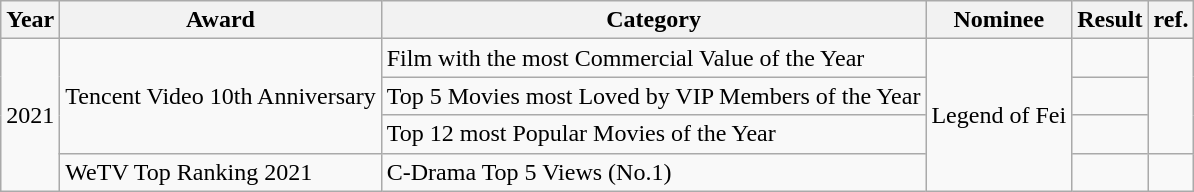<table class="wikitable">
<tr>
<th>Year</th>
<th>Award</th>
<th>Category</th>
<th>Nominee</th>
<th>Result</th>
<th>ref.</th>
</tr>
<tr>
<td rowspan=4>2021</td>
<td rowspan=3>Tencent Video 10th Anniversary</td>
<td rowspan=1>Film with the most Commercial Value of the Year</td>
<td rowspan=4>Legend of Fei</td>
<td></td>
<td rowspan=3></td>
</tr>
<tr>
<td rowspan=1>Top 5 Movies most Loved by VIP Members of the Year</td>
<td></td>
</tr>
<tr>
<td rowspan=1>Top 12 most Popular Movies of the Year</td>
<td></td>
</tr>
<tr>
<td rowspan=1>WeTV Top Ranking 2021</td>
<td>C-Drama Top 5 Views (No.1)</td>
<td></td>
<td rowspan=1></td>
</tr>
</table>
